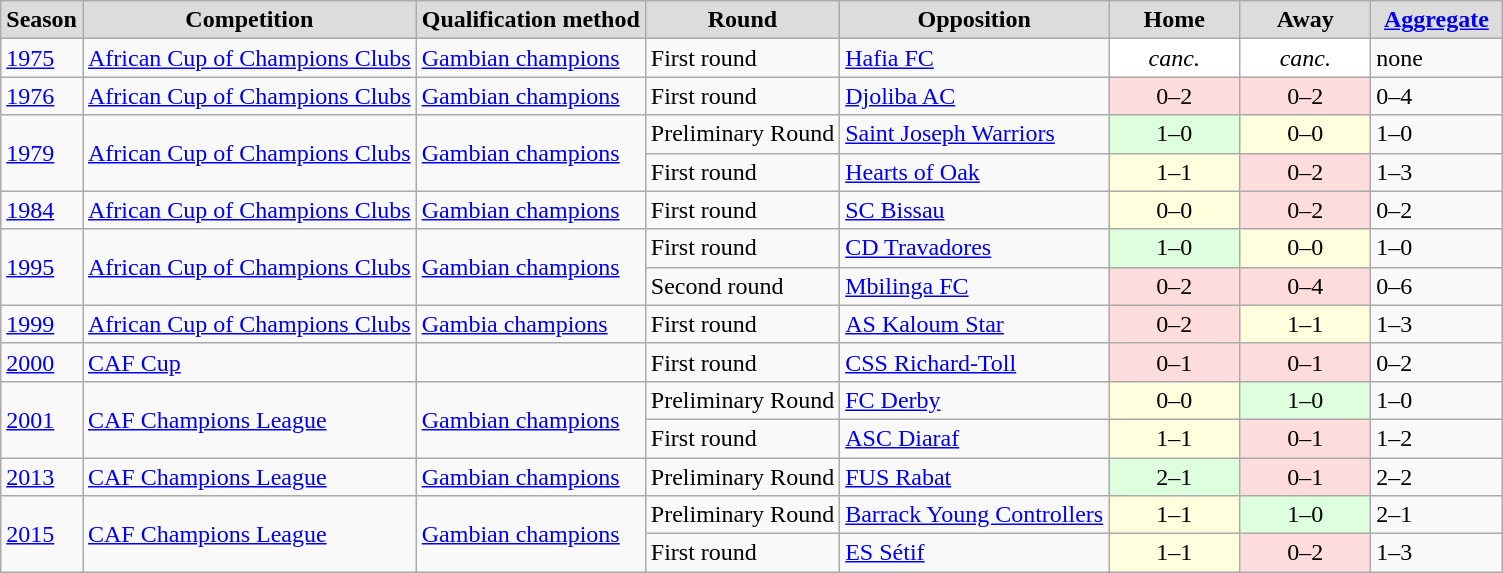<table class="sortable plainrowheaders wikitable">
<tr>
<th style="background:#DCDCDC">Season</th>
<th style="background:#DCDCDC">Competition</th>
<th style="background:#DCDCDC">Qualification method</th>
<th style="background:#DCDCDC">Round</th>
<th style="background:#DCDCDC">Opposition</th>
<th width="80" style="background:#DCDCDC">Home</th>
<th width="80" style="background:#DCDCDC">Away</th>
<th width="80" style="background:#DCDCDC"><a href='#'>Aggregate</a></th>
</tr>
<tr>
<td><a href='#'>1975</a></td>
<td><a href='#'>African Cup of Champions Clubs</a></td>
<td><a href='#'>Gambian champions</a></td>
<td align=left>First round</td>
<td align=left> <a href='#'>Hafia FC</a></td>
<td style="background:#fff; text-align:center"><em>canc.</em></td>
<td style="background:#fff; text-align:center"><em>canc.</em></td>
<td>none</td>
</tr>
<tr>
<td><a href='#'>1976</a></td>
<td><a href='#'>African Cup of Champions Clubs</a></td>
<td><a href='#'>Gambian champions</a></td>
<td align=left>First round</td>
<td align=left> <a href='#'>Djoliba AC</a></td>
<td style="background:#fdd; text-align:center">0–2</td>
<td style="background:#fdd; text-align:center">0–2</td>
<td>0–4</td>
</tr>
<tr>
<td rowspan=2><a href='#'>1979</a></td>
<td rowspan=2><a href='#'>African Cup of Champions Clubs</a></td>
<td rowspan=2><a href='#'>Gambian champions</a></td>
<td align=left>Preliminary Round</td>
<td align=left> <a href='#'>Saint Joseph Warriors</a></td>
<td style="background:#dfd; text-align:center">1–0</td>
<td style="background:#ffd; text-align:center">0–0</td>
<td>1–0</td>
</tr>
<tr>
<td align=left>First round</td>
<td align=left> <a href='#'>Hearts of Oak</a></td>
<td style="background:#ffd; text-align:center">1–1</td>
<td style="background:#fdd; text-align:center">0–2</td>
<td>1–3</td>
</tr>
<tr>
<td><a href='#'>1984</a></td>
<td><a href='#'>African Cup of Champions Clubs</a></td>
<td><a href='#'>Gambian champions</a></td>
<td align=left>First round</td>
<td align=left> <a href='#'>SC Bissau</a></td>
<td style="background:#ffd; text-align:center">0–0</td>
<td style="background:#fdd; text-align:center">0–2</td>
<td>0–2</td>
</tr>
<tr>
<td rowspan=2><a href='#'>1995</a></td>
<td rowspan=2><a href='#'>African Cup of Champions Clubs</a></td>
<td rowspan=2><a href='#'>Gambian champions</a></td>
<td align=left>First round</td>
<td align=left> <a href='#'>CD Travadores</a></td>
<td style="background:#dfd; text-align:center">1–0</td>
<td style="background:#ffd; text-align:center">0–0</td>
<td>1–0</td>
</tr>
<tr>
<td align=left>Second round</td>
<td align=left> <a href='#'>Mbilinga FC</a></td>
<td style="background:#fdd; text-align:center">0–2</td>
<td style="background:#fdd; text-align:center">0–4</td>
<td>0–6</td>
</tr>
<tr>
<td><a href='#'>1999</a></td>
<td><a href='#'>African Cup of Champions Clubs</a></td>
<td><a href='#'>Gambia champions</a></td>
<td align=left>First round</td>
<td align=left> <a href='#'>AS Kaloum Star</a></td>
<td style="background:#fdd; text-align:center">0–2</td>
<td style="background:#ffd; text-align:center">1–1</td>
<td>1–3</td>
</tr>
<tr>
<td><a href='#'>2000</a></td>
<td><a href='#'>CAF Cup</a></td>
<td></td>
<td align=left>First round</td>
<td align=left> <a href='#'>CSS Richard-Toll</a></td>
<td style="background:#fdd; text-align:center">0–1</td>
<td style="background:#fdd; text-align:center">0–1</td>
<td>0–2</td>
</tr>
<tr>
<td rowspan=2><a href='#'>2001</a></td>
<td rowspan=2><a href='#'>CAF Champions League</a></td>
<td rowspan=2><a href='#'>Gambian champions</a></td>
<td align=left>Preliminary Round</td>
<td align=left> <a href='#'>FC Derby</a></td>
<td style="background:#ffd; text-align:center">0–0</td>
<td style="background:#dfd; text-align:center">1–0</td>
<td>1–0</td>
</tr>
<tr>
<td align=left>First round</td>
<td align=left> <a href='#'>ASC Diaraf</a></td>
<td style="background:#ffd; text-align:center">1–1</td>
<td style="background:#fdd; text-align:center">0–1</td>
<td>1–2</td>
</tr>
<tr>
<td><a href='#'>2013</a></td>
<td><a href='#'>CAF Champions League</a></td>
<td><a href='#'>Gambian champions</a></td>
<td align=left>Preliminary Round</td>
<td align=left> <a href='#'>FUS Rabat</a></td>
<td style="background:#dfd; text-align:center">2–1</td>
<td style="background:#fdd; text-align:center">0–1</td>
<td>2–2</td>
</tr>
<tr>
<td rowspan=2><a href='#'>2015</a></td>
<td rowspan=2><a href='#'>CAF Champions League</a></td>
<td rowspan=2><a href='#'>Gambian champions</a></td>
<td align=left>Preliminary Round</td>
<td align=left> <a href='#'>Barrack Young Controllers</a></td>
<td style="background:#ffd; text-align:center">1–1</td>
<td style="background:#dfd; text-align:center">1–0</td>
<td>2–1</td>
</tr>
<tr>
<td align=left>First round</td>
<td align=left> <a href='#'>ES Sétif</a></td>
<td style="background:#ffd; text-align:center">1–1</td>
<td style="background:#fdd; text-align:center">0–2</td>
<td>1–3</td>
</tr>
</table>
